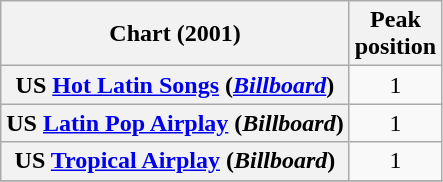<table class="wikitable plainrowheaders" style="text-align:center">
<tr>
<th scope="col">Chart (2001)</th>
<th scope="col">Peak<br>position</th>
</tr>
<tr>
<th scope="row">US <a href='#'>Hot Latin Songs</a> (<em><a href='#'>Billboard</a></em>)</th>
<td>1</td>
</tr>
<tr>
<th scope="row">US <a href='#'>Latin Pop Airplay</a> (<em>Billboard</em>)</th>
<td>1</td>
</tr>
<tr>
<th scope="row">US <a href='#'>Tropical Airplay</a> (<em>Billboard</em>)</th>
<td>1</td>
</tr>
<tr>
</tr>
</table>
